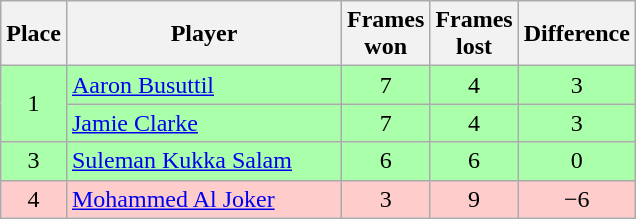<table class="wikitable sortable" style="text-align: center;">
<tr>
<th width=20>Place</th>
<th width=176>Player</th>
<th width=20>Frames won</th>
<th width=20>Frames lost</th>
<th width=20>Difference</th>
</tr>
<tr style="background:#aaffaa;">
<td rowspan=2>1</td>
<td style="text-align:left;"> <a href='#'>Aaron Busuttil</a></td>
<td>7</td>
<td>4</td>
<td>3</td>
</tr>
<tr style="background:#aaffaa;">
<td style="text-align:left;"> <a href='#'>Jamie Clarke</a></td>
<td>7</td>
<td>4</td>
<td>3</td>
</tr>
<tr style="background:#aaffaa;">
<td>3</td>
<td style="text-align:left;"> <a href='#'>Suleman Kukka Salam</a></td>
<td>6</td>
<td>6</td>
<td>0</td>
</tr>
<tr style="background:#fcc;">
<td>4</td>
<td style="text-align:left;"> <a href='#'>Mohammed Al Joker</a></td>
<td>3</td>
<td>9</td>
<td>−6</td>
</tr>
</table>
